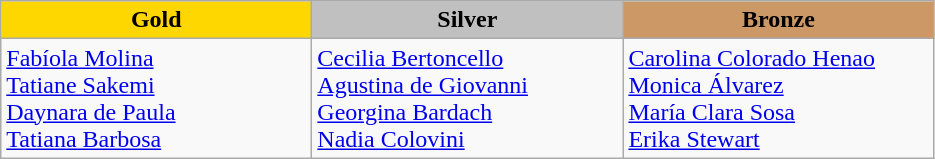<table class="wikitable" style="text-align:left">
<tr align="center">
<td width=200 bgcolor=gold><strong>Gold</strong></td>
<td width=200 bgcolor=silver><strong>Silver</strong></td>
<td width=200 bgcolor=CC9966><strong>Bronze</strong></td>
</tr>
<tr>
<td><a href='#'>Fabíola Molina</a><br><a href='#'>Tatiane Sakemi</a><br><a href='#'>Daynara de Paula</a><br><a href='#'>Tatiana Barbosa</a><br><em></em></td>
<td><a href='#'>Cecilia Bertoncello</a><br><a href='#'>Agustina de Giovanni</a><br><a href='#'>Georgina Bardach</a><br><a href='#'>Nadia Colovini</a><br><em></em></td>
<td><a href='#'>Carolina Colorado Henao</a><br><a href='#'>Monica Álvarez</a><br><a href='#'>María Clara Sosa</a><br><a href='#'>Erika Stewart</a><br><em></em></td>
</tr>
</table>
